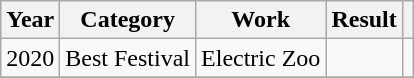<table class="wikitable">
<tr>
<th>Year</th>
<th>Category</th>
<th>Work</th>
<th>Result</th>
<th></th>
</tr>
<tr>
<td>2020</td>
<td rowspan="1">Best Festival</td>
<td rowspan="1">Electric Zoo</td>
<td></td>
<td></td>
</tr>
<tr>
</tr>
</table>
